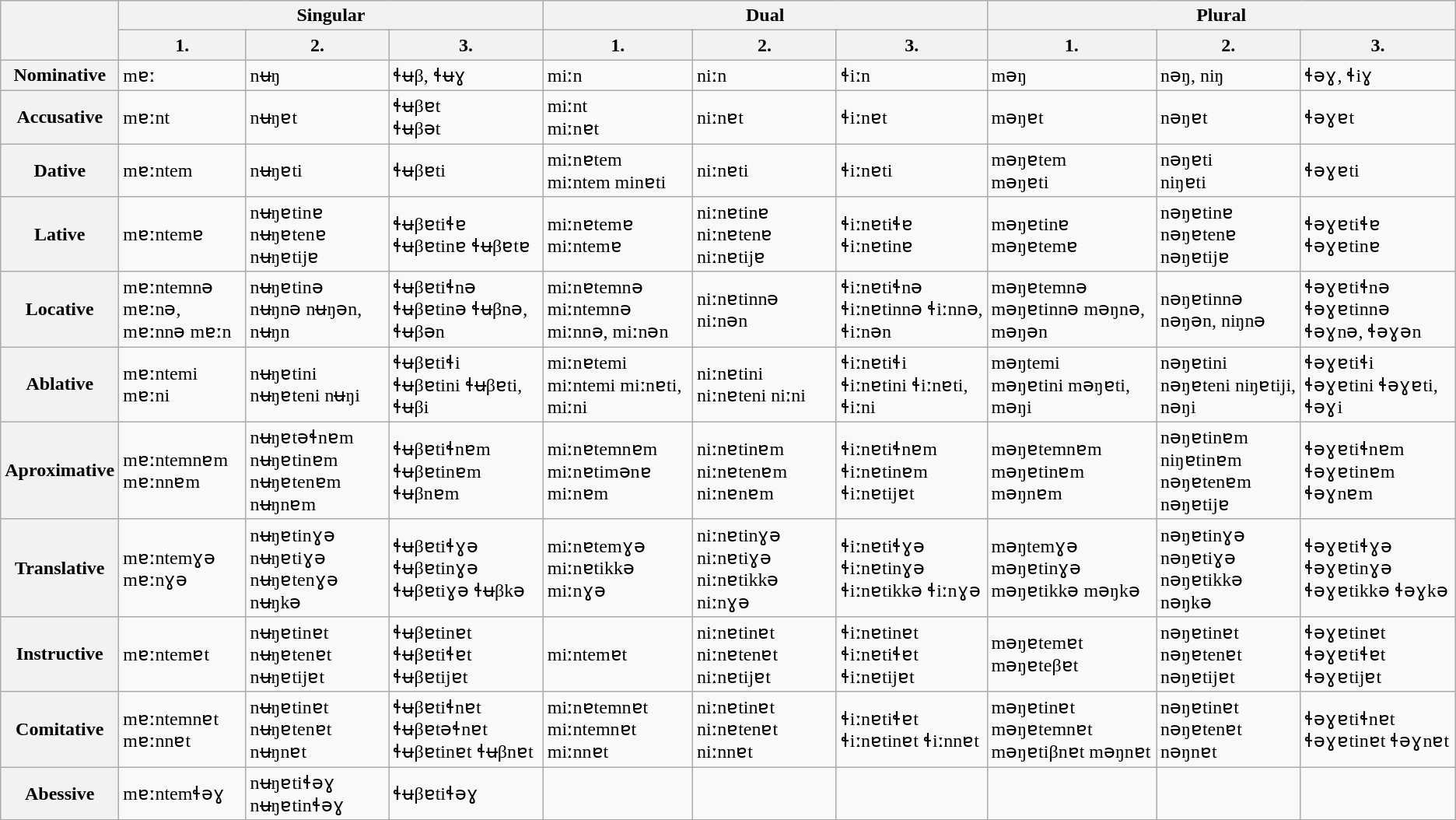<table class="wikitable">
<tr>
<th rowspan="2"></th>
<th colspan="3">Singular</th>
<th colspan="3">Dual</th>
<th colspan="3">Plural</th>
</tr>
<tr>
<th>1.</th>
<th>2.</th>
<th>3.</th>
<th>1.</th>
<th>2.</th>
<th>3.</th>
<th>1.</th>
<th>2.</th>
<th>3.</th>
</tr>
<tr>
<th>Nominative</th>
<td>mɐː</td>
<td>nʉŋ</td>
<td>ɬʉβ, ɬʉɣ</td>
<td>miːn</td>
<td>niːn</td>
<td>ɬiːn</td>
<td>məŋ</td>
<td>nəŋ, niŋ</td>
<td>ɬəɣ, ɬiɣ</td>
</tr>
<tr>
<th>Accusative</th>
<td>mɐːnt</td>
<td>nʉŋɐt</td>
<td>ɬʉβɐt<br>ɬʉβət</td>
<td>miːnt<br>miːnɐt</td>
<td>niːnɐt</td>
<td>ɬiːnɐt</td>
<td>məŋɐt</td>
<td>nəŋɐt</td>
<td>ɬəɣɐt</td>
</tr>
<tr>
<th>Dative</th>
<td>mɐːntem</td>
<td>nʉŋɐti</td>
<td>ɬʉβɐti</td>
<td>miːnɐtem<br>miːntem
minɐti</td>
<td>niːnɐti</td>
<td>ɬiːnɐti</td>
<td>məŋɐtem<br>məŋɐti</td>
<td>nəŋɐti<br>niŋɐti</td>
<td>ɬəɣɐti</td>
</tr>
<tr>
<th>Lative</th>
<td>mɐːntemɐ</td>
<td>nʉŋɐtinɐ<br>nʉŋɐtenɐ
nʉŋɐtijɐ</td>
<td>ɬʉβɐtiɬɐ<br>ɬʉβɐtinɐ
ɬʉβɐtɐ</td>
<td>miːnɐtemɐ<br>miːntemɐ</td>
<td>niːnɐtinɐ<br>niːnɐtenɐ
niːnɐtijɐ</td>
<td>ɬiːnɐtiɬɐ<br>ɬiːnɐtinɐ</td>
<td>məŋɐtinɐ<br>məŋɐtemɐ</td>
<td>nəŋɐtinɐ<br>nəŋɐtenɐ
nəŋɐtijɐ</td>
<td>ɬəɣɐtiɬɐ<br>ɬəɣɐtinɐ</td>
</tr>
<tr>
<th>Locative</th>
<td>mɐːntemnə<br>mɐːnə, mɐːnnə
mɐːn</td>
<td>nʉŋɐtinə<br>nʉŋnə
nʉŋən, nʉŋn</td>
<td>ɬʉβɐtiɬnə<br>ɬʉβɐtinə
ɬʉβnə, ɬʉβən</td>
<td>miːnɐtemnə<br>miːntemnə
miːnnə, miːnən</td>
<td>niːnɐtinnə<br>niːnən</td>
<td>ɬiːnɐtiɬnə<br>ɬiːnɐtinnə
ɬiːnnə, ɬiːnən</td>
<td>məŋɐtemnə<br>məŋɐtinnə
məŋnə, məŋən</td>
<td>nəŋɐtinnə<br>nəŋən, niŋnə</td>
<td>ɬəɣɐtiɬnə<br>ɬəɣɐtinnə
ɬəɣnə, ɬəɣən</td>
</tr>
<tr>
<th>Ablative</th>
<td>mɐːntemi<br>mɐːni</td>
<td>nʉŋɐtini<br>nʉŋɐteni 
nʉŋi</td>
<td>ɬʉβɐtiɬi<br>ɬʉβɐtini 
ɬʉβɐti, ɬʉβi</td>
<td>miːnɐtemi<br>miːntemi 
miːnɐti, miːni</td>
<td>niːnɐtini<br>niːnɐteni 
niːni</td>
<td>ɬiːnɐtiɬi<br>ɬiːnɐtini 
ɬiːnɐti, ɬiːni</td>
<td>məŋtemi<br>məŋɐtini 
məŋɐti, məŋi</td>
<td>nəŋɐtini<br>nəŋɐteni 
niŋɐtiji, nəŋi</td>
<td>ɬəɣɐtiɬi<br>ɬəɣɐtini 
ɬəɣɐti, ɬəɣi</td>
</tr>
<tr>
<th>Aproximative</th>
<td>mɐːntemnɐm<br>mɐːnnɐm</td>
<td>nʉŋɐtəɬnɐm<br>nʉŋɐtinɐm 
nʉŋɐtenɐm 
nʉŋnɐm</td>
<td>ɬʉβɐtiɬnɐm<br>ɬʉβɐtinɐm 
ɬʉβnɐm</td>
<td>miːnɐtemnɐm<br>miːnɐtimənɐ 
miːnɐm</td>
<td>niːnɐtinɐm<br>niːnɐtenɐm 
niːnɐnɐm</td>
<td>ɬiːnɐtiɬnɐm<br>ɬiːnɐtinɐm 
ɬiːnɐtijɐt</td>
<td>məŋɐtemnɐm<br>məŋɐtinɐm 
məŋnɐm</td>
<td>nəŋɐtinɐm<br>niŋɐtinɐm 
nəŋɐtenɐm 
nəŋɐtijɐ</td>
<td>ɬəɣɐtiɬnɐm<br>ɬəɣɐtinɐm 
ɬəɣnɐm</td>
</tr>
<tr>
<th>Translative</th>
<td>mɐːntemɣə<br>mɐːnɣə</td>
<td>nʉŋɐtinɣə<br>nʉŋɐtiɣə 
nʉŋɐtenɣə 
nʉŋkə</td>
<td>ɬʉβɐtiɬɣə<br>ɬʉβɐtinɣə 
ɬʉβɐtiɣə 
ɬʉβkə</td>
<td>miːnɐtemɣə miːnɐtikkə miːnɣə</td>
<td>niːnɐtinɣə niːnɐtiɣə niːnɐtikkə niːnɣə</td>
<td>ɬiːnɐtiɬɣə ɬiːnɐtinɣə ɬiːnɐtikkə ɬiːnɣə</td>
<td>məŋtemɣə məŋɐtinɣə məŋɐtikkə məŋkə</td>
<td>nəŋɐtinɣə nəŋɐtiɣə nəŋɐtikkə nəŋkə</td>
<td>ɬəɣɐtiɬɣə ɬəɣɐtinɣə ɬəɣɐtikkə ɬəɣkə</td>
</tr>
<tr>
<th>Instructive</th>
<td>mɐːntemɐt</td>
<td>nʉŋɐtinɐt nʉŋɐtenɐt nʉŋɐtijɐt</td>
<td>ɬʉβɐtinɐt ɬʉβɐtiɬɐt ɬʉβɐtijɐt</td>
<td>miːntemɐt</td>
<td>niːnɐtinɐt niːnɐtenɐt niːnɐtijɐt</td>
<td>ɬiːnɐtinɐt ɬiːnɐtiɬɐt ɬiːnɐtijɐt</td>
<td>məŋɐtemɐt məŋɐteβɐt</td>
<td>nəŋɐtinɐt nəŋɐtenɐt nəŋɐtijɐt</td>
<td>ɬəɣɐtinɐt ɬəɣɐtiɬɐt ɬəɣɐtijɐt</td>
</tr>
<tr>
<th>Comitative</th>
<td>mɐːntemnɐt mɐːnnɐt</td>
<td>nʉŋɐtinɐt nʉŋɐtenɐt nʉŋnɐt</td>
<td>ɬʉβɐtiɬnɐt ɬʉβɐtəɬnɐt ɬʉβɐtinɐt ɬʉβnɐt</td>
<td>miːnɐtemnɐt miːntemnɐt miːnnɐt</td>
<td>niːnɐtinɐt niːnɐtenɐt niːnnɐt</td>
<td>ɬiːnɐtiɬɐt ɬiːnɐtinɐt ɬiːnnɐt</td>
<td>məŋɐtinɐt məŋɐtemnɐt məŋɐtiβnɐt məŋnɐt</td>
<td>nəŋɐtinɐt nəŋɐtenɐt nəŋnɐt</td>
<td>ɬəɣɐtiɬnɐt ɬəɣɐtinɐt ɬəɣnɐt</td>
</tr>
<tr>
<th>Abessive</th>
<td>mɐːntemɬəɣ</td>
<td>nʉŋɐtiɬəɣ nʉŋɐtinɬəɣ</td>
<td>ɬʉβɐtiɬəɣ</td>
<td></td>
<td></td>
<td></td>
<td></td>
<td></td>
<td></td>
</tr>
</table>
